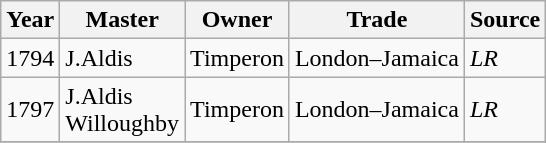<table class=" wikitable">
<tr>
<th>Year</th>
<th>Master</th>
<th>Owner</th>
<th>Trade</th>
<th>Source</th>
</tr>
<tr>
<td>1794</td>
<td>J.Aldis</td>
<td>Timperon</td>
<td>London–Jamaica</td>
<td><em>LR</em></td>
</tr>
<tr>
<td>1797</td>
<td>J.Aldis<br>Willoughby</td>
<td>Timperon</td>
<td>London–Jamaica</td>
<td><em>LR</em></td>
</tr>
<tr>
</tr>
</table>
